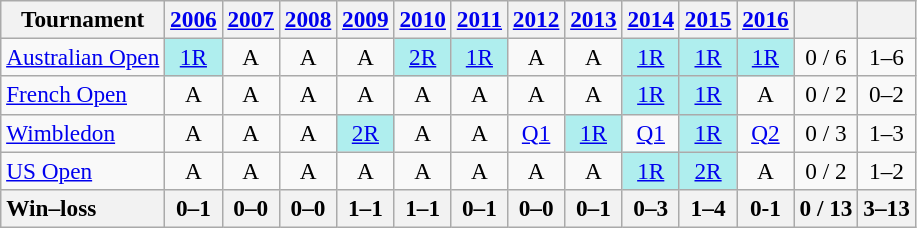<table class=wikitable style=text-align:center;font-size:97%>
<tr>
<th>Tournament</th>
<th><a href='#'>2006</a></th>
<th><a href='#'>2007</a></th>
<th><a href='#'>2008</a></th>
<th><a href='#'>2009</a></th>
<th><a href='#'>2010</a></th>
<th><a href='#'>2011</a></th>
<th><a href='#'>2012</a></th>
<th><a href='#'>2013</a></th>
<th><a href='#'>2014</a></th>
<th><a href='#'>2015</a></th>
<th><a href='#'>2016</a></th>
<th></th>
<th></th>
</tr>
<tr>
<td align=left><a href='#'>Australian Open</a></td>
<td bgcolor=afeeee><a href='#'>1R</a></td>
<td>A</td>
<td>A</td>
<td>A</td>
<td bgcolor=afeeee><a href='#'>2R</a></td>
<td bgcolor=afeeee><a href='#'>1R</a></td>
<td>A</td>
<td>A</td>
<td bgcolor=afeeee><a href='#'>1R</a></td>
<td bgcolor=afeeee><a href='#'>1R</a></td>
<td bgcolor=afeeee><a href='#'>1R</a></td>
<td>0 / 6</td>
<td>1–6</td>
</tr>
<tr>
<td align=left><a href='#'>French Open</a></td>
<td>A</td>
<td>A</td>
<td>A</td>
<td>A</td>
<td>A</td>
<td>A</td>
<td>A</td>
<td>A</td>
<td bgcolor=afeeee><a href='#'>1R</a></td>
<td bgcolor=afeeee><a href='#'>1R</a></td>
<td>A</td>
<td>0 / 2</td>
<td>0–2</td>
</tr>
<tr>
<td align=left><a href='#'>Wimbledon</a></td>
<td>A</td>
<td>A</td>
<td>A</td>
<td bgcolor=afeeee><a href='#'>2R</a></td>
<td>A</td>
<td>A</td>
<td><a href='#'>Q1</a></td>
<td bgcolor=afeeee><a href='#'>1R</a></td>
<td><a href='#'>Q1</a></td>
<td bgcolor=afeeee><a href='#'>1R</a></td>
<td><a href='#'>Q2</a></td>
<td>0 / 3</td>
<td>1–3</td>
</tr>
<tr>
<td align=left><a href='#'>US Open</a></td>
<td>A</td>
<td>A</td>
<td>A</td>
<td>A</td>
<td>A</td>
<td>A</td>
<td>A</td>
<td>A</td>
<td bgcolor=afeeee><a href='#'>1R</a></td>
<td bgcolor=afeeee><a href='#'>2R</a></td>
<td>A</td>
<td>0 / 2</td>
<td>1–2</td>
</tr>
<tr>
<th style=text-align:left>Win–loss</th>
<th>0–1</th>
<th>0–0</th>
<th>0–0</th>
<th>1–1</th>
<th>1–1</th>
<th>0–1</th>
<th>0–0</th>
<th>0–1</th>
<th>0–3</th>
<th>1–4</th>
<th>0-1</th>
<th>0 / 13</th>
<th>3–13</th>
</tr>
</table>
